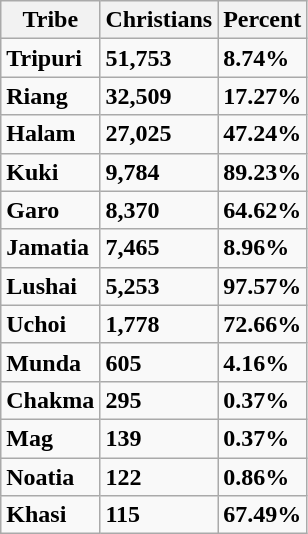<table class="wikitable">
<tr>
<th><strong>Tribe</strong></th>
<th><strong>Christians</strong></th>
<th><strong>Percent</strong></th>
</tr>
<tr>
<td><strong>Tripuri</strong></td>
<td><strong>51,753</strong></td>
<td><strong>8.74%</strong></td>
</tr>
<tr>
<td><strong>Riang</strong></td>
<td><strong>32,509</strong></td>
<td><strong>17.27%</strong></td>
</tr>
<tr>
<td><strong>Halam</strong></td>
<td><strong>27,025</strong></td>
<td><strong>47.24%</strong></td>
</tr>
<tr>
<td><strong>Kuki</strong></td>
<td><strong>9,784</strong></td>
<td><strong>89.23%</strong></td>
</tr>
<tr>
<td><strong>Garo</strong></td>
<td><strong>8,370</strong></td>
<td><strong>64.62%</strong></td>
</tr>
<tr>
<td><strong>Jamatia</strong></td>
<td><strong>7,465</strong></td>
<td><strong>8.96%</strong></td>
</tr>
<tr>
<td><strong>Lushai</strong></td>
<td><strong>5,253</strong></td>
<td><strong>97.57%</strong></td>
</tr>
<tr>
<td><strong>Uchoi</strong></td>
<td><strong>1,778</strong></td>
<td><strong>72.66%</strong></td>
</tr>
<tr>
<td><strong>Munda</strong></td>
<td><strong>605</strong></td>
<td><strong>4.16%</strong></td>
</tr>
<tr>
<td><strong>Chakma</strong></td>
<td><strong>295</strong></td>
<td><strong>0.37%</strong></td>
</tr>
<tr>
<td><strong>Mag</strong></td>
<td><strong>139</strong></td>
<td><strong>0.37%</strong></td>
</tr>
<tr>
<td><strong>Noatia</strong></td>
<td><strong>122</strong></td>
<td><strong>0.86%</strong></td>
</tr>
<tr>
<td><strong>Khasi</strong></td>
<td><strong>115</strong></td>
<td><strong>67.49%</strong></td>
</tr>
</table>
